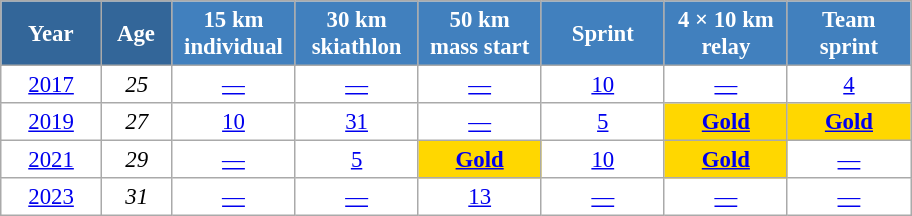<table class="wikitable" style="font-size:95%; text-align:center; border:grey solid 1px; border-collapse:collapse; background:#ffffff;">
<tr>
<th style="background-color:#369; color:white; width:60px;"> Year </th>
<th style="background-color:#369; color:white; width:40px;"> Age </th>
<th style="background-color:#4180be; color:white; width:75px;"> 15 km <br> individual </th>
<th style="background-color:#4180be; color:white; width:75px;"> 30 km <br> skiathlon </th>
<th style="background-color:#4180be; color:white; width:75px;"> 50 km <br> mass start </th>
<th style="background-color:#4180be; color:white; width:75px;"> Sprint </th>
<th style="background-color:#4180be; color:white; width:75px;"> 4 × 10 km <br> relay </th>
<th style="background-color:#4180be; color:white; width:75px;"> Team <br> sprint </th>
</tr>
<tr>
<td><a href='#'>2017</a></td>
<td><em>25</em></td>
<td><a href='#'>—</a></td>
<td><a href='#'>—</a></td>
<td><a href='#'>—</a></td>
<td><a href='#'>10</a></td>
<td><a href='#'>—</a></td>
<td><a href='#'>4</a></td>
</tr>
<tr>
<td><a href='#'>2019</a></td>
<td><em>27</em></td>
<td><a href='#'>10</a></td>
<td><a href='#'>31</a></td>
<td><a href='#'>—</a></td>
<td><a href='#'>5</a></td>
<td style="background:gold;"><a href='#'><strong>Gold</strong></a></td>
<td style="background:gold;"><a href='#'><strong>Gold</strong></a></td>
</tr>
<tr>
<td><a href='#'>2021</a></td>
<td><em>29</em></td>
<td><a href='#'>—</a></td>
<td><a href='#'>5</a></td>
<td style="background:gold;"><a href='#'><strong>Gold</strong></a></td>
<td><a href='#'>10</a></td>
<td style="background:gold;"><a href='#'><strong>Gold</strong></a></td>
<td><a href='#'>—</a></td>
</tr>
<tr>
<td><a href='#'>2023</a></td>
<td><em>31</em></td>
<td><a href='#'>—</a></td>
<td><a href='#'>—</a></td>
<td><a href='#'>13</a></td>
<td><a href='#'>—</a></td>
<td><a href='#'>—</a></td>
<td><a href='#'>—</a></td>
</tr>
</table>
